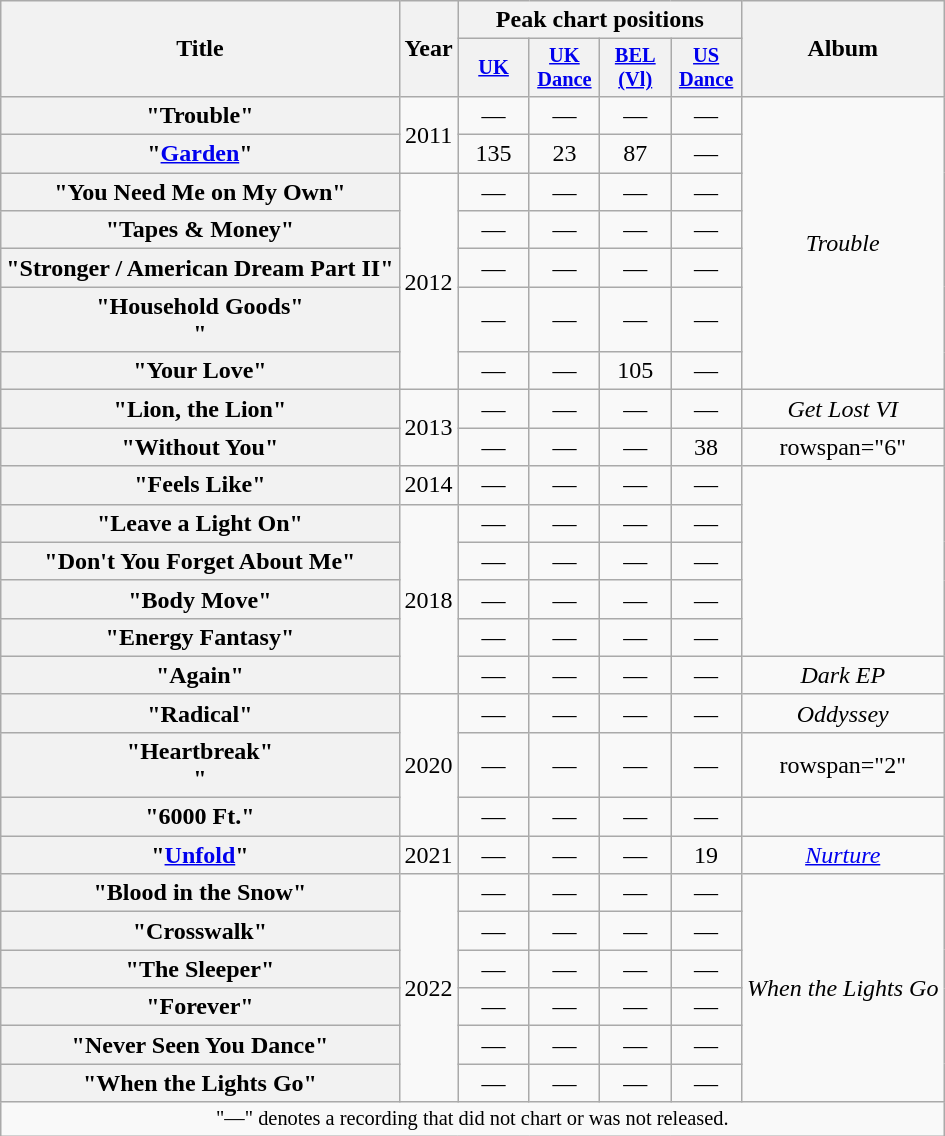<table class="wikitable plainrowheaders" style="text-align:center;">
<tr>
<th scope="col" rowspan="2">Title</th>
<th scope="col" rowspan="2">Year</th>
<th scope="col" colspan="4">Peak chart positions</th>
<th scope="col" rowspan="2">Album</th>
</tr>
<tr>
<th scope="col" style="width:3em;font-size:85%;"><a href='#'>UK</a><br></th>
<th scope="col" style="width:3em;font-size:85%;"><a href='#'>UK Dance</a><br></th>
<th scope="col" style="width:3em;font-size:85%;"><a href='#'>BEL (Vl)</a><br></th>
<th scope="col" style="width:3em;font-size:85%;"><a href='#'>US Dance</a><br></th>
</tr>
<tr>
<th scope="row">"Trouble"</th>
<td rowspan="2">2011</td>
<td>—</td>
<td>—</td>
<td>—</td>
<td>—</td>
<td rowspan="7"><em>Trouble</em></td>
</tr>
<tr>
<th scope="row">"<a href='#'>Garden</a>"</th>
<td>135</td>
<td>23</td>
<td>87</td>
<td>—</td>
</tr>
<tr>
<th scope="row">"You Need Me on My Own"</th>
<td rowspan="5">2012</td>
<td>—</td>
<td>—</td>
<td>—</td>
<td>—</td>
</tr>
<tr>
<th scope="row">"Tapes & Money"</th>
<td>—</td>
<td>—</td>
<td>—</td>
<td>—</td>
</tr>
<tr>
<th scope="row">"Stronger / American Dream Part II"</th>
<td>—</td>
<td>—</td>
<td>—</td>
<td>—</td>
</tr>
<tr>
<th scope="row">"Household Goods"<br>"</th>
<td>—</td>
<td>—</td>
<td>—</td>
<td>—</td>
</tr>
<tr>
<th scope="row">"Your Love"</th>
<td>—</td>
<td>—</td>
<td>105</td>
<td>—</td>
</tr>
<tr>
<th scope="row">"Lion, the Lion"<br></th>
<td rowspan="2">2013</td>
<td>—</td>
<td>—</td>
<td>—</td>
<td>—</td>
<td rowspan="1"><em>Get Lost VI</em></td>
</tr>
<tr>
<th scope="row">"Without You"<br></th>
<td>—</td>
<td>—</td>
<td>—</td>
<td>38</td>
<td>rowspan="6" </td>
</tr>
<tr>
<th scope="row">"Feels Like"<br></th>
<td>2014</td>
<td>—</td>
<td>—</td>
<td>—</td>
<td>—</td>
</tr>
<tr>
<th scope="row">"Leave a Light On"</th>
<td rowspan="5">2018</td>
<td>—</td>
<td>—</td>
<td>—</td>
<td>—</td>
</tr>
<tr>
<th scope="row">"Don't You Forget About Me"</th>
<td>—</td>
<td>—</td>
<td>—</td>
<td>—</td>
</tr>
<tr>
<th scope="row">"Body Move"</th>
<td>—</td>
<td>—</td>
<td>—</td>
<td>—</td>
</tr>
<tr>
<th scope="row">"Energy Fantasy"</th>
<td>—</td>
<td>—</td>
<td>—</td>
<td>—</td>
</tr>
<tr>
<th scope="row">"Again"<br></th>
<td>—</td>
<td>—</td>
<td>—</td>
<td>—</td>
<td><em>Dark EP</em></td>
</tr>
<tr>
<th scope="row">"Radical"<br></th>
<td rowspan="3">2020</td>
<td>—</td>
<td>—</td>
<td>—</td>
<td>—</td>
<td><em>Oddyssey</em></td>
</tr>
<tr>
<th scope="row">"Heartbreak"<br>"</th>
<td>—</td>
<td>—</td>
<td>—</td>
<td>—</td>
<td>rowspan="2" </td>
</tr>
<tr>
<th scope="row">"6000 Ft."<br></th>
<td>—</td>
<td>—</td>
<td>—</td>
<td>—</td>
</tr>
<tr>
<th scope="row">"<a href='#'>Unfold</a>"<br></th>
<td>2021</td>
<td>—</td>
<td>—</td>
<td>—</td>
<td>19</td>
<td><em><a href='#'>Nurture</a></em></td>
</tr>
<tr>
<th scope="row">"Blood in the Snow"</th>
<td rowspan="6">2022</td>
<td>—</td>
<td>—</td>
<td>—</td>
<td>—</td>
<td rowspan="6"><em>When the Lights Go</em></td>
</tr>
<tr>
<th scope="row">"Crosswalk"</th>
<td>—</td>
<td>—</td>
<td>—</td>
<td>—</td>
</tr>
<tr>
<th scope="row">"The Sleeper"</th>
<td>—</td>
<td>—</td>
<td>—</td>
<td>—</td>
</tr>
<tr>
<th scope="row">"Forever"</th>
<td>—</td>
<td>—</td>
<td>—</td>
<td>—</td>
</tr>
<tr>
<th scope="row">"Never Seen You Dance"</th>
<td>—</td>
<td>—</td>
<td>—</td>
<td>—</td>
</tr>
<tr>
<th scope="row">"When the Lights Go"</th>
<td>—</td>
<td>—</td>
<td>—</td>
<td>—</td>
</tr>
<tr>
<td colspan="7" style="font-size:85%">"—" denotes a recording that did not chart or was not released.</td>
</tr>
</table>
